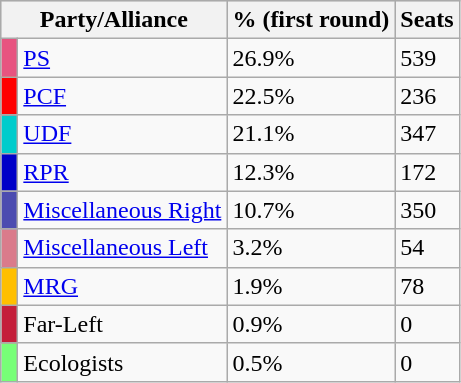<table class="wikitable">
<tr bgcolor=lightgrey>
<th colspan=2>Party/Alliance</th>
<th>% (first round)</th>
<th>Seats</th>
</tr>
<tr>
<td bgcolor="#E75480"> </td>
<td><a href='#'>PS</a></td>
<td>26.9%</td>
<td>539</td>
</tr>
<tr>
<td bgcolor="#FF0000"></td>
<td><a href='#'>PCF</a></td>
<td>22.5%</td>
<td>236</td>
</tr>
<tr>
<td bgcolor="#00CCCC"></td>
<td><a href='#'>UDF</a></td>
<td>21.1%</td>
<td>347</td>
</tr>
<tr>
<td bgcolor="#0000C8"> </td>
<td><a href='#'>RPR</a></td>
<td>12.3%</td>
<td>172</td>
</tr>
<tr>
<td bgcolor="#4C4CB0"></td>
<td><a href='#'>Miscellaneous Right</a></td>
<td>10.7%</td>
<td>350</td>
</tr>
<tr>
<td bgcolor="#DA7B8B"></td>
<td><a href='#'>Miscellaneous Left</a></td>
<td>3.2%</td>
<td>54</td>
</tr>
<tr>
<td bgcolor="#FFBF00"></td>
<td><a href='#'>MRG</a></td>
<td>1.9%</td>
<td>78</td>
</tr>
<tr>
<td bgcolor="#C41E3A"></td>
<td>Far-Left</td>
<td>0.9%</td>
<td>0</td>
</tr>
<tr>
<td bgcolor="#77ff77"></td>
<td>Ecologists</td>
<td>0.5%</td>
<td>0</td>
</tr>
</table>
